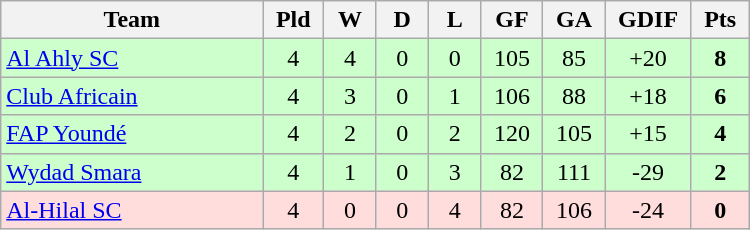<table class=wikitable style="text-align:center" width=500>
<tr>
<th width=25%>Team</th>
<th width=5%>Pld</th>
<th width=5%>W</th>
<th width=5%>D</th>
<th width=5%>L</th>
<th width=5%>GF</th>
<th width=5%>GA</th>
<th width=5%>GDIF</th>
<th width=5%>Pts</th>
</tr>
<tr bgcolor=#ccffcc>
<td align="left"> <a href='#'>Al Ahly SC</a></td>
<td>4</td>
<td>4</td>
<td>0</td>
<td>0</td>
<td>105</td>
<td>85</td>
<td>+20</td>
<td><strong>8</strong></td>
</tr>
<tr bgcolor=#ccffcc>
<td align="left"> <a href='#'>Club Africain</a></td>
<td>4</td>
<td>3</td>
<td>0</td>
<td>1</td>
<td>106</td>
<td>88</td>
<td>+18</td>
<td><strong>6</strong></td>
</tr>
<tr bgcolor=#ccffcc>
<td align="left"> <a href='#'>FAP Youndé</a></td>
<td>4</td>
<td>2</td>
<td>0</td>
<td>2</td>
<td>120</td>
<td>105</td>
<td>+15</td>
<td><strong>4</strong></td>
</tr>
<tr bgcolor=#ccffcc>
<td align="left"> <a href='#'>Wydad Smara</a></td>
<td>4</td>
<td>1</td>
<td>0</td>
<td>3</td>
<td>82</td>
<td>111</td>
<td>-29</td>
<td><strong>2</strong></td>
</tr>
<tr bgcolor=#ffdddd>
<td align="left"> <a href='#'>Al-Hilal SC</a></td>
<td>4</td>
<td>0</td>
<td>0</td>
<td>4</td>
<td>82</td>
<td>106</td>
<td>-24</td>
<td><strong>0</strong></td>
</tr>
</table>
